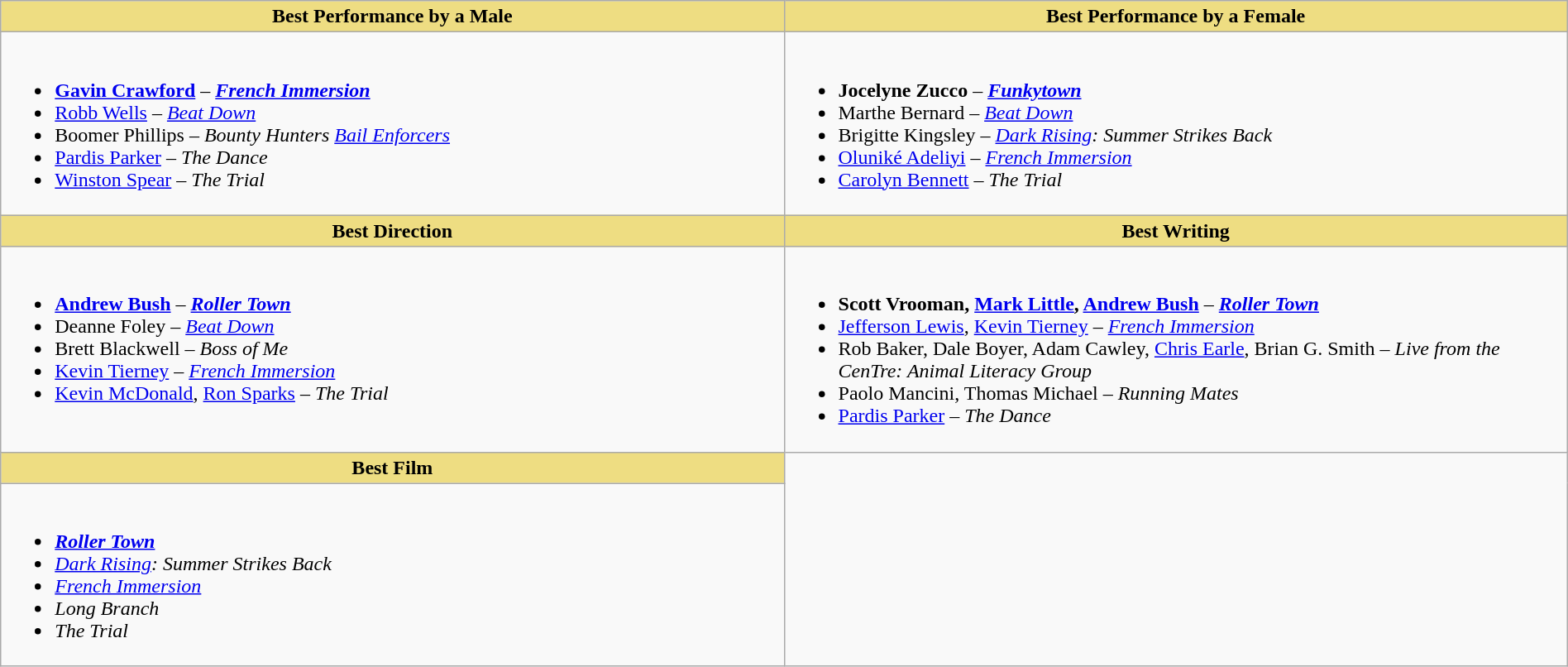<table class="wikitable" style="width:100%">
<tr>
<th style="background:#EEDD82; width:50%">Best Performance by a Male</th>
<th style="background:#EEDD82; width:50%">Best Performance by a Female</th>
</tr>
<tr>
<td valign="top"><br><ul><li> <strong><a href='#'>Gavin Crawford</a></strong> – <strong><em><a href='#'>French Immersion</a></em></strong></li><li><a href='#'>Robb Wells</a> – <em><a href='#'>Beat Down</a></em></li><li>Boomer Phillips – <em>Bounty Hunters</em>  <em><a href='#'>Bail Enforcers</a></em></li><li><a href='#'>Pardis Parker</a> – <em>The Dance</em></li><li><a href='#'>Winston Spear</a> – <em>The Trial</em></li></ul></td>
<td valign="top"><br><ul><li> <strong>Jocelyne Zucco</strong> – <strong><em><a href='#'>Funkytown</a></em></strong></li><li>Marthe Bernard – <em><a href='#'>Beat Down</a></em></li><li>Brigitte Kingsley – <em><a href='#'>Dark Rising</a>: Summer Strikes Back</em></li><li><a href='#'>Oluniké Adeliyi</a> – <em><a href='#'>French Immersion</a></em></li><li><a href='#'>Carolyn Bennett</a> – <em>The Trial</em></li></ul></td>
</tr>
<tr>
<th style="background:#EEDD82; width:50%">Best Direction</th>
<th style="background:#EEDD82; width:50%">Best Writing</th>
</tr>
<tr>
<td valign="top"><br><ul><li> <strong><a href='#'>Andrew Bush</a></strong> – <strong><em><a href='#'>Roller Town</a></em></strong></li><li>Deanne Foley – <em><a href='#'>Beat Down</a></em></li><li>Brett Blackwell – <em>Boss of Me</em></li><li><a href='#'>Kevin Tierney</a> – <em><a href='#'>French Immersion</a></em></li><li><a href='#'>Kevin McDonald</a>, <a href='#'>Ron Sparks</a> – <em>The Trial</em></li></ul></td>
<td valign="top"><br><ul><li> <strong>Scott Vrooman, <a href='#'>Mark Little</a>, <a href='#'>Andrew Bush</a></strong> – <strong><em><a href='#'>Roller Town</a></em></strong></li><li><a href='#'>Jefferson Lewis</a>, <a href='#'>Kevin Tierney</a> – <em><a href='#'>French Immersion</a></em></li><li>Rob Baker, Dale Boyer, Adam Cawley, <a href='#'>Chris Earle</a>, Brian G. Smith – <em>Live from the CenTre: Animal Literacy Group</em></li><li>Paolo Mancini, Thomas Michael – <em>Running Mates</em></li><li><a href='#'>Pardis Parker</a> – <em>The Dance</em></li></ul></td>
</tr>
<tr>
<th style="background:#EEDD82; width:50%">Best Film</th>
</tr>
<tr>
<td valign="top"><br><ul><li> <strong><em><a href='#'>Roller Town</a></em></strong></li><li><em><a href='#'>Dark Rising</a>: Summer Strikes Back</em></li><li><em><a href='#'>French Immersion</a></em></li><li><em>Long Branch</em></li><li><em>The Trial</em></li></ul></td>
</tr>
</table>
